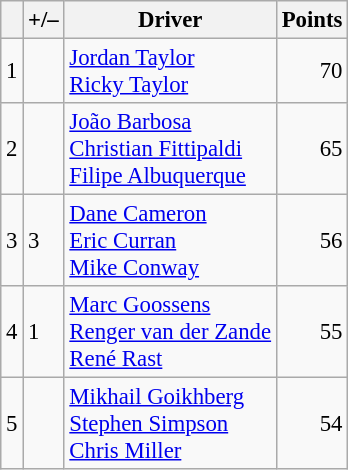<table class="wikitable" style="font-size: 95%;">
<tr>
<th scope="col"></th>
<th scope="col">+/–</th>
<th scope="col">Driver</th>
<th scope="col">Points</th>
</tr>
<tr>
<td align=center>1</td>
<td align="left"></td>
<td> <a href='#'>Jordan Taylor</a><br> <a href='#'>Ricky Taylor</a></td>
<td align=right>70</td>
</tr>
<tr>
<td align=center>2</td>
<td align="left"></td>
<td> <a href='#'>João Barbosa</a><br> <a href='#'>Christian Fittipaldi</a><br>  <a href='#'>Filipe Albuquerque</a></td>
<td align=right>65</td>
</tr>
<tr>
<td align=center>3</td>
<td align="left"> 3</td>
<td> <a href='#'>Dane Cameron</a><br> <a href='#'>Eric Curran</a><br> <a href='#'>Mike Conway</a></td>
<td align=right>56</td>
</tr>
<tr>
<td align=center>4</td>
<td align="left"> 1</td>
<td> <a href='#'>Marc Goossens</a><br> <a href='#'>Renger van der Zande</a><br> <a href='#'>René Rast</a></td>
<td align=right>55</td>
</tr>
<tr>
<td align=center>5</td>
<td align="left"></td>
<td> <a href='#'>Mikhail Goikhberg</a><br> <a href='#'>Stephen Simpson</a><br> <a href='#'>Chris Miller</a></td>
<td align=right>54</td>
</tr>
</table>
